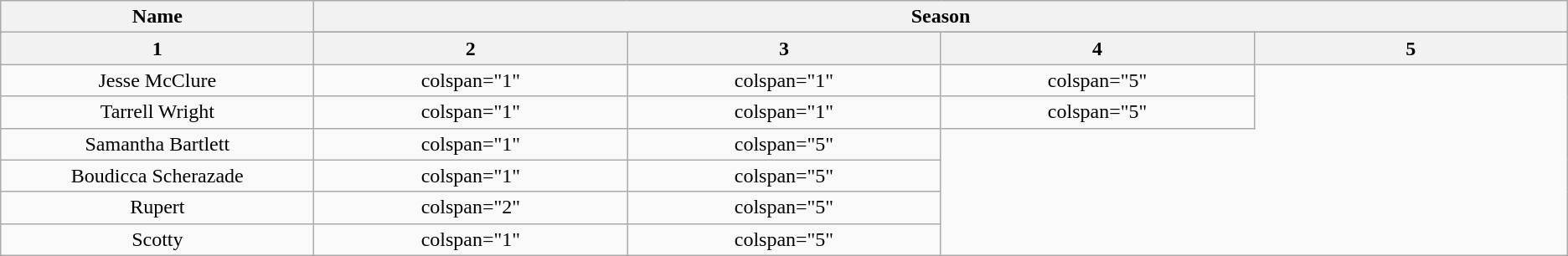<table class="wikitable plainrowheaders" style="text-align:center">
<tr>
<th rowspan="2" width="10%" scope="col">Name</th>
<th colspan="6" width="20%">Season</th>
</tr>
<tr>
</tr>
<tr>
<th width="10%" scope="col">1</th>
<th width="10%" scope="col">2</th>
<th width="10%" scope="col">3</th>
<th width="10%  scope="col">4</th>
<th width="10%  scope="col">5</th>
</tr>
<tr>
<td>Jesse McClure</td>
<td>colspan="1" </td>
<td>colspan="1" </td>
<td>colspan="5" </td>
</tr>
<tr>
<td>Tarrell Wright</td>
<td>colspan="1" </td>
<td>colspan="1" </td>
<td>colspan="5" </td>
</tr>
<tr>
<td>Samantha Bartlett</td>
<td>colspan="1" </td>
<td>colspan="5" </td>
</tr>
<tr>
<td>Boudicca Scherazade</td>
<td>colspan="1" </td>
<td>colspan="5" </td>
</tr>
<tr>
<td>Rupert</td>
<td>colspan="2" </td>
<td>colspan="5" </td>
</tr>
<tr>
<td>Scotty</td>
<td>colspan="1" </td>
<td>colspan="5" </td>
</tr>
</table>
